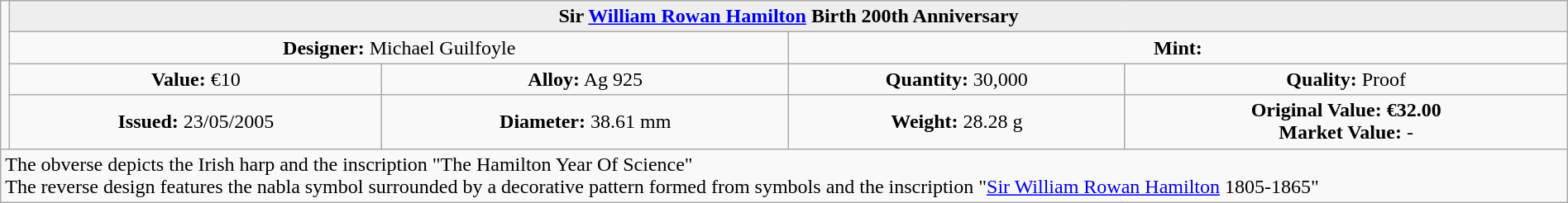<table class="wikitable" style="width:100%;">
<tr>
<td rowspan="4"  style="white-space:nowrap; width:330px; text-align:center;"></td>
<th colspan="4"  style="text-align:center; background:#eee;">Sir <a href='#'>William Rowan Hamilton</a> Birth 200th Anniversary</th>
</tr>
<tr style="text-align:center;">
<td colspan="2"  style="width:50%; "><strong>Designer:</strong> Michael Guilfoyle</td>
<td colspan="2"  style="width:50%; "><strong>Mint:</strong></td>
</tr>
<tr>
<td align=center><strong>Value:</strong> €10</td>
<td align=center><strong>Alloy:</strong> Ag 925</td>
<td align=center><strong>Quantity:</strong> 30,000</td>
<td align=center><strong>Quality:</strong> Proof</td>
</tr>
<tr>
<td align=center><strong>Issued:</strong> 23/05/2005</td>
<td align=center><strong>Diameter:</strong> 38.61 mm</td>
<td align=center><strong>Weight:</strong> 28.28 g</td>
<td align=center><strong>Original Value: €32.00 <br>Market Value:</strong> -</td>
</tr>
<tr>
<td colspan="5" style="text-align:left;">The obverse depicts the Irish harp and the inscription "The Hamilton Year Of Science"<br>The reverse design features the nabla symbol surrounded by a decorative pattern formed from symbols and the inscription "<a href='#'>Sir William Rowan Hamilton</a> 1805-1865"</td>
</tr>
</table>
